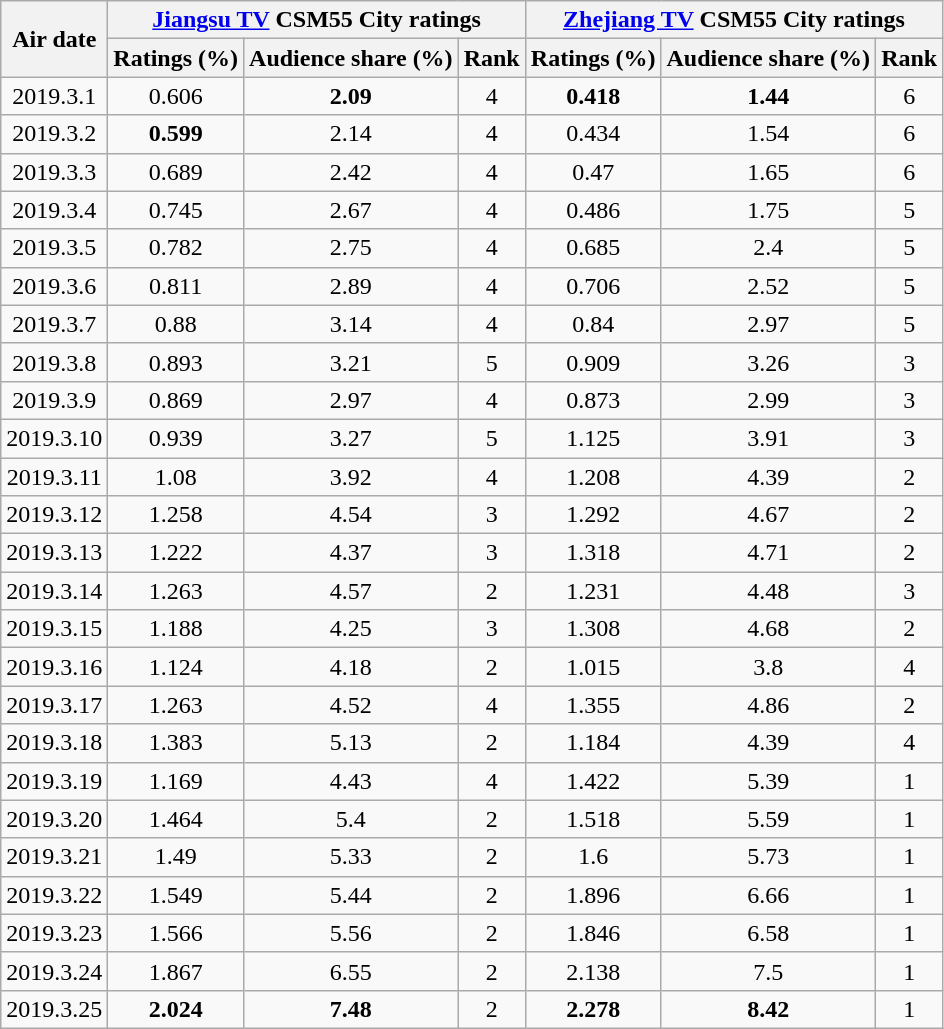<table class="wikitable sortable mw-collapsible jquery-tablesorter" style="text-align:center">
<tr>
<th rowspan="2">Air date</th>
<th colspan="3" rowspan="1"><a href='#'>Jiangsu TV</a> CSM55 City ratings</th>
<th colspan="3" rowspan="1"><a href='#'>Zhejiang TV</a> CSM55 City ratings</th>
</tr>
<tr>
<th><strong>Ratings (%)</strong></th>
<th><strong>Audience share (%)</strong></th>
<th><strong>Rank</strong></th>
<th><strong>Ratings (%)</strong></th>
<th><strong>Audience share (%)</strong></th>
<th><strong>Rank</strong></th>
</tr>
<tr>
<td>2019.3.1</td>
<td>0.606</td>
<td><strong><span>2.09</span></strong></td>
<td>4</td>
<td><strong><span>0.418</span></strong></td>
<td><strong><span>1.44</span></strong></td>
<td>6</td>
</tr>
<tr>
<td>2019.3.2</td>
<td><strong><span>0.599</span></strong></td>
<td>2.14</td>
<td>4</td>
<td>0.434</td>
<td>1.54</td>
<td>6</td>
</tr>
<tr>
<td>2019.3.3</td>
<td>0.689</td>
<td>2.42</td>
<td>4</td>
<td>0.47</td>
<td>1.65</td>
<td>6</td>
</tr>
<tr>
<td>2019.3.4</td>
<td>0.745</td>
<td>2.67</td>
<td>4</td>
<td>0.486</td>
<td>1.75</td>
<td>5</td>
</tr>
<tr>
<td>2019.3.5</td>
<td>0.782</td>
<td>2.75</td>
<td>4</td>
<td>0.685</td>
<td>2.4</td>
<td>5</td>
</tr>
<tr>
<td>2019.3.6</td>
<td>0.811</td>
<td>2.89</td>
<td>4</td>
<td>0.706</td>
<td>2.52</td>
<td>5</td>
</tr>
<tr>
<td>2019.3.7</td>
<td>0.88</td>
<td>3.14</td>
<td>4</td>
<td>0.84</td>
<td>2.97</td>
<td>5</td>
</tr>
<tr>
<td>2019.3.8</td>
<td>0.893</td>
<td>3.21</td>
<td>5</td>
<td>0.909</td>
<td>3.26</td>
<td>3</td>
</tr>
<tr>
<td>2019.3.9</td>
<td>0.869</td>
<td>2.97</td>
<td>4</td>
<td>0.873</td>
<td>2.99</td>
<td>3</td>
</tr>
<tr>
<td>2019.3.10</td>
<td>0.939</td>
<td>3.27</td>
<td>5</td>
<td>1.125</td>
<td>3.91</td>
<td>3</td>
</tr>
<tr>
<td>2019.3.11</td>
<td>1.08</td>
<td>3.92</td>
<td>4</td>
<td>1.208</td>
<td>4.39</td>
<td>2</td>
</tr>
<tr>
<td>2019.3.12</td>
<td>1.258</td>
<td>4.54</td>
<td>3</td>
<td>1.292</td>
<td>4.67</td>
<td>2</td>
</tr>
<tr>
<td>2019.3.13</td>
<td>1.222</td>
<td>4.37</td>
<td>3</td>
<td>1.318</td>
<td>4.71</td>
<td>2</td>
</tr>
<tr>
<td>2019.3.14</td>
<td>1.263</td>
<td>4.57</td>
<td>2</td>
<td>1.231</td>
<td>4.48</td>
<td>3</td>
</tr>
<tr>
<td>2019.3.15</td>
<td>1.188</td>
<td>4.25</td>
<td>3</td>
<td>1.308</td>
<td>4.68</td>
<td>2</td>
</tr>
<tr>
<td>2019.3.16</td>
<td>1.124</td>
<td>4.18</td>
<td>2</td>
<td>1.015</td>
<td>3.8</td>
<td>4</td>
</tr>
<tr>
<td>2019.3.17</td>
<td>1.263</td>
<td>4.52</td>
<td>4</td>
<td>1.355</td>
<td>4.86</td>
<td>2</td>
</tr>
<tr>
<td>2019.3.18</td>
<td>1.383</td>
<td>5.13</td>
<td>2</td>
<td>1.184</td>
<td>4.39</td>
<td>4</td>
</tr>
<tr>
<td>2019.3.19</td>
<td>1.169</td>
<td>4.43</td>
<td>4</td>
<td>1.422</td>
<td>5.39</td>
<td>1</td>
</tr>
<tr>
<td>2019.3.20</td>
<td>1.464</td>
<td>5.4</td>
<td>2</td>
<td>1.518</td>
<td>5.59</td>
<td>1</td>
</tr>
<tr>
<td>2019.3.21</td>
<td>1.49</td>
<td>5.33</td>
<td>2</td>
<td>1.6</td>
<td>5.73</td>
<td>1</td>
</tr>
<tr>
<td>2019.3.22</td>
<td>1.549</td>
<td>5.44</td>
<td>2</td>
<td>1.896</td>
<td>6.66</td>
<td>1</td>
</tr>
<tr>
<td>2019.3.23</td>
<td>1.566</td>
<td>5.56</td>
<td>2</td>
<td>1.846</td>
<td>6.58</td>
<td>1</td>
</tr>
<tr>
<td>2019.3.24</td>
<td>1.867</td>
<td>6.55</td>
<td>2</td>
<td>2.138</td>
<td>7.5</td>
<td>1</td>
</tr>
<tr>
<td>2019.3.25</td>
<td><strong><span>2.024</span></strong></td>
<td><strong><span>7.48</span></strong></td>
<td>2</td>
<td><strong><span>2.278</span></strong></td>
<td><strong><span>8.42</span></strong></td>
<td>1</td>
</tr>
</table>
